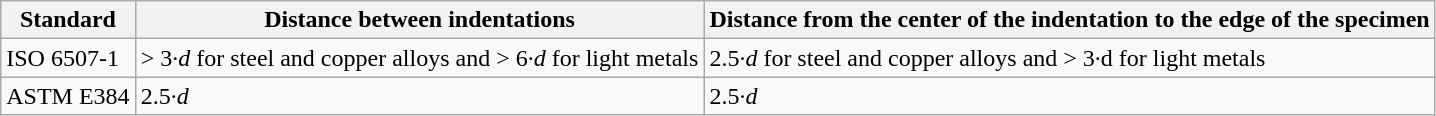<table class="wikitable">
<tr>
<th>Standard</th>
<th>Distance between indentations</th>
<th>Distance from the center of the indentation to the edge of the specimen</th>
</tr>
<tr>
<td>ISO 6507-1</td>
<td>> 3·<em>d</em> for steel and copper alloys and > 6·<em>d</em> for light metals</td>
<td>2.5·<em>d</em> for steel and copper alloys and > 3·d for light metals</td>
</tr>
<tr>
<td>ASTM E384</td>
<td>2.5·<em>d</em></td>
<td>2.5·<em>d</em></td>
</tr>
</table>
